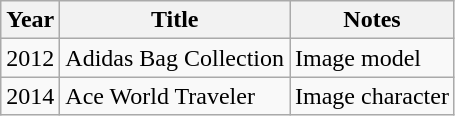<table class="wikitable">
<tr>
<th>Year</th>
<th>Title</th>
<th>Notes</th>
</tr>
<tr>
<td>2012</td>
<td>Adidas Bag Collection</td>
<td>Image model</td>
</tr>
<tr>
<td>2014</td>
<td>Ace World Traveler</td>
<td>Image character</td>
</tr>
</table>
